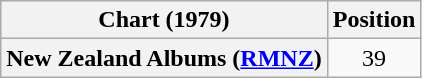<table class="wikitable plainrowheaders" style="text-align:center">
<tr>
<th scope="col">Chart (1979)</th>
<th scope="col">Position</th>
</tr>
<tr>
<th scope="row">New Zealand Albums (<a href='#'>RMNZ</a>)</th>
<td>39</td>
</tr>
</table>
